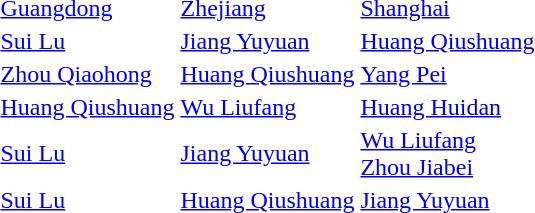<table>
<tr>
<th scope=row style="text-align:left"><br></th>
<td><a href='#'>Guangdong</a></td>
<td><a href='#'>Zhejiang</a></td>
<td><a href='#'>Shanghai</a></td>
</tr>
<tr>
<th scope=row style="text-align:left"><br></th>
<td><a href='#'>Sui Lu</a></td>
<td><a href='#'>Jiang Yuyuan</a></td>
<td><a href='#'>Huang Qiushuang</a></td>
</tr>
<tr>
<th scope=row style="text-align:left"><br></th>
<td><a href='#'>Zhou Qiaohong</a></td>
<td><a href='#'>Huang Qiushuang</a></td>
<td><a href='#'>Yang Pei</a></td>
</tr>
<tr>
<th scope=row style="text-align:left"><br></th>
<td><a href='#'>Huang Qiushuang</a></td>
<td><a href='#'>Wu Liufang</a></td>
<td><a href='#'>Huang Huidan</a></td>
</tr>
<tr>
<th scope=row style="text-align:left"><br></th>
<td><a href='#'>Sui Lu</a></td>
<td><a href='#'>Jiang Yuyuan</a></td>
<td><a href='#'>Wu Liufang</a><br><a href='#'>Zhou Jiabei</a></td>
</tr>
<tr>
<th scope=row style="text-align:left"><br></th>
<td><a href='#'>Sui Lu</a></td>
<td><a href='#'>Huang Qiushuang</a></td>
<td><a href='#'>Jiang Yuyuan</a></td>
</tr>
</table>
